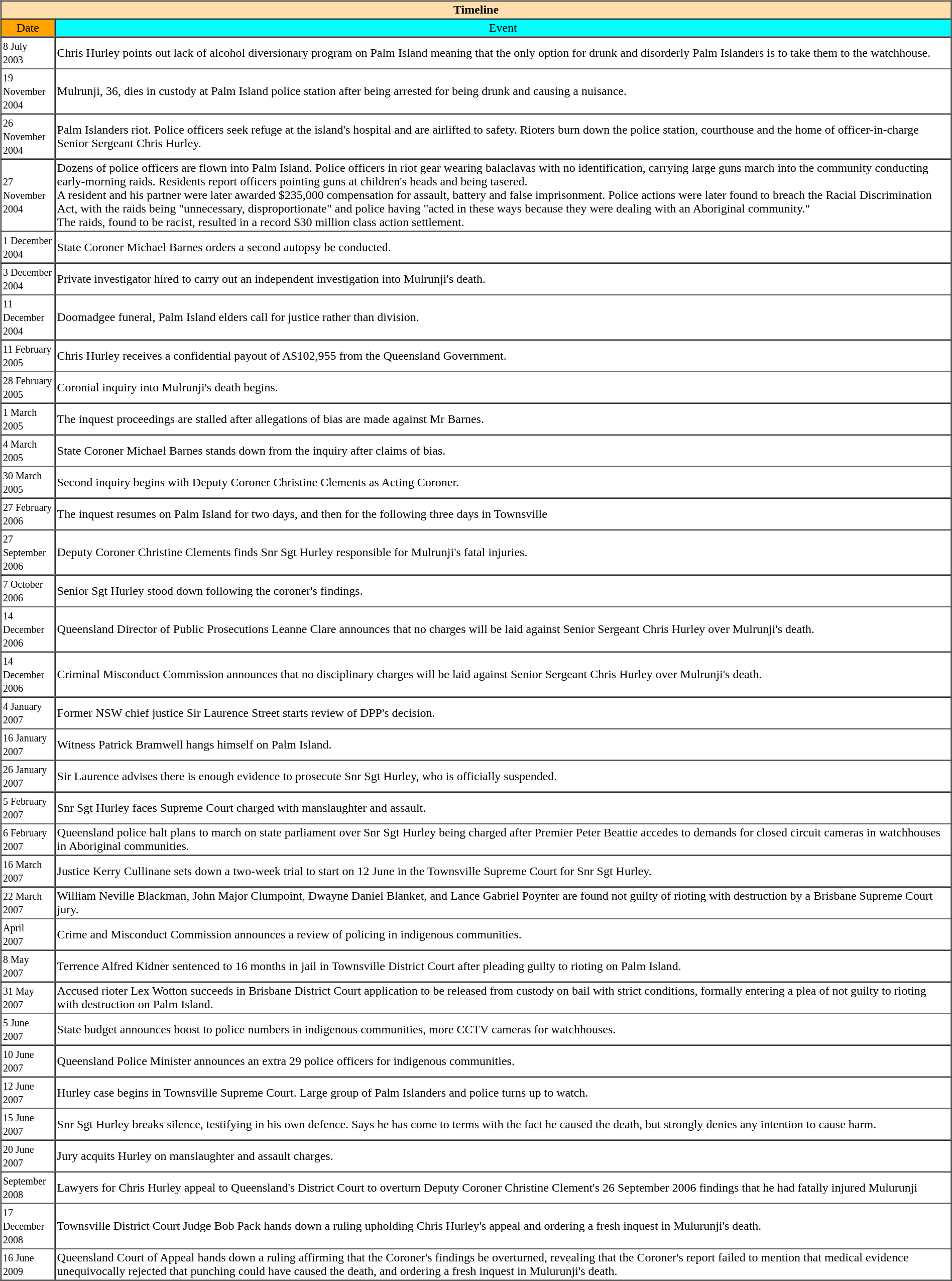<table border="1" cellpadding="2.5" cellspacing="0">
<tr>
<th colspan="6" style="background:#ffdead;"><strong>Timeline</strong></th>
</tr>
<tr style="text-align:center;">
<td style="background:orange; ">Date</td>
<td style="background:#0ff; ">Event</td>
</tr>
<tr>
<td><small>8 July</small><br> <small>2003</small></td>
<td>Chris Hurley points out lack of alcohol diversionary program on Palm Island meaning that the only option for drunk and disorderly Palm Islanders is to take them to the watchhouse.</td>
</tr>
<tr>
<td><small>19 November</small><br> <small>2004</small></td>
<td>Mulrunji, 36, dies in custody at Palm Island police station after being arrested for being drunk and causing a nuisance.</td>
</tr>
<tr>
<td><small>26 November</small><br> <small>2004</small></td>
<td>Palm Islanders riot. Police officers seek refuge at the island's hospital and are airlifted to safety. Rioters burn down the police station, courthouse and the home of officer-in-charge Senior Sergeant Chris Hurley.</td>
</tr>
<tr>
<td><small>27 November</small><br> <small>2004</small></td>
<td>Dozens of police officers are flown into Palm Island. Police officers in riot gear wearing balaclavas with no identification, carrying large guns march into the community conducting early-morning raids. Residents report officers pointing guns at children's heads and being tasered.<br>A resident and his partner were later awarded $235,000 compensation for assault, battery and false imprisonment. Police actions were later found to breach the Racial Discrimination Act, with the raids being "unnecessary, disproportionate" and police having "acted in these ways because they were dealing with an Aboriginal community."<br>The raids, found to be racist, resulted in a record $30 million class action settlement.</td>
</tr>
<tr>
<td><small>1 December</small><br> <small>2004</small></td>
<td>State Coroner Michael Barnes orders a second autopsy be conducted.</td>
</tr>
<tr>
<td><small>3 December</small><br> <small>2004</small></td>
<td>Private investigator hired to carry out an independent investigation into Mulrunji's death.</td>
</tr>
<tr>
<td><small>11 December</small><br> <small>2004</small></td>
<td>Doomadgee funeral, Palm Island elders call for justice rather than division.</td>
</tr>
<tr>
<td><small>11 February</small><br> <small>2005</small></td>
<td>Chris Hurley receives a confidential payout of A$102,955 from the Queensland Government.</td>
</tr>
<tr>
<td><small>28 February</small><br> <small>2005</small></td>
<td>Coronial inquiry into Mulrunji's death begins.</td>
</tr>
<tr>
<td><small>1 March</small><br> <small>2005</small></td>
<td>The inquest proceedings are stalled after allegations of bias are made against Mr Barnes.</td>
</tr>
<tr>
<td><small>4 March</small><br> <small>2005</small></td>
<td>State Coroner Michael Barnes stands down from the inquiry after claims of bias.</td>
</tr>
<tr>
<td><small>30 March</small><br> <small>2005</small></td>
<td>Second inquiry begins with Deputy Coroner Christine Clements as Acting Coroner.</td>
</tr>
<tr>
<td><small>27 February</small><br> <small>2006</small></td>
<td>The inquest resumes on Palm Island for two days, and then for the following three days in Townsville</td>
</tr>
<tr>
<td><small>27 September</small><br> <small>2006</small></td>
<td>Deputy Coroner Christine Clements finds Snr Sgt Hurley responsible for Mulrunji's fatal injuries.</td>
</tr>
<tr>
<td><small>7 October</small><br> <small>2006</small></td>
<td>Senior Sgt Hurley stood down following the coroner's findings.</td>
</tr>
<tr>
<td><small>14 December</small><br> <small>2006</small></td>
<td>Queensland Director of Public Prosecutions Leanne Clare announces that no charges will be laid against Senior Sergeant Chris Hurley over Mulrunji's death.</td>
</tr>
<tr>
<td><small>14 December</small><br> <small>2006</small></td>
<td>Criminal Misconduct Commission announces that no disciplinary charges will be laid against Senior Sergeant Chris Hurley over Mulrunji's death.</td>
</tr>
<tr>
<td><small>4 January</small><br> <small>2007</small></td>
<td>Former NSW chief justice Sir Laurence Street starts review of DPP's decision.</td>
</tr>
<tr>
<td><small>16 January</small><br> <small>2007</small></td>
<td>Witness Patrick Bramwell hangs himself on Palm Island.</td>
</tr>
<tr>
<td><small>26 January</small><br> <small>2007</small></td>
<td>Sir Laurence advises there is enough evidence to prosecute Snr Sgt Hurley, who is officially suspended.</td>
</tr>
<tr>
<td><small>5 February</small><br> <small>2007</small></td>
<td>Snr Sgt Hurley faces Supreme Court charged with manslaughter and assault.</td>
</tr>
<tr>
<td><small>6 February</small><br> <small>2007</small></td>
<td>Queensland police halt plans to march on state parliament over Snr Sgt Hurley being charged after Premier Peter Beattie accedes to demands for closed circuit cameras in watchhouses in Aboriginal communities.</td>
</tr>
<tr>
<td><small>16 March</small><br> <small>2007</small></td>
<td>Justice Kerry Cullinane sets down a two-week trial to start on 12 June in the Townsville Supreme Court for Snr Sgt Hurley.</td>
</tr>
<tr>
<td><small>22 March</small><br> <small>2007</small></td>
<td>William Neville Blackman, John Major Clumpoint, Dwayne Daniel Blanket, and Lance Gabriel Poynter are found not guilty of rioting with destruction by a Brisbane Supreme Court jury.</td>
</tr>
<tr>
<td><small>April</small><br> <small>2007</small></td>
<td>Crime and Misconduct Commission announces a review of policing in indigenous communities.</td>
</tr>
<tr>
<td><small>8 May</small><br> <small>2007</small></td>
<td>Terrence Alfred Kidner sentenced to 16 months in jail in Townsville District Court after pleading guilty to rioting on Palm Island.</td>
</tr>
<tr>
<td><small>31 May</small><br> <small>2007</small></td>
<td>Accused rioter Lex Wotton succeeds in Brisbane District Court application to be released from custody on bail with strict conditions, formally entering a plea of not guilty to rioting with destruction on Palm Island.</td>
</tr>
<tr>
<td><small>5 June</small><br> <small>2007</small></td>
<td>State budget announces boost to police numbers in indigenous communities, more CCTV cameras for watchhouses.</td>
</tr>
<tr>
<td><small>10 June</small><br> <small>2007</small></td>
<td>Queensland Police Minister announces an extra 29 police officers for indigenous communities.</td>
</tr>
<tr>
<td><small>12 June</small><br> <small>2007</small></td>
<td>Hurley case begins in Townsville Supreme Court. Large group of Palm Islanders and police turns up to watch.</td>
</tr>
<tr>
<td><small>15 June</small><br> <small>2007</small></td>
<td>Snr Sgt Hurley breaks silence, testifying in his own defence. Says he has come to terms with the fact he caused the death, but strongly denies any intention to cause harm.</td>
</tr>
<tr>
<td><small>20 June</small><br> <small>2007</small></td>
<td>Jury acquits Hurley on manslaughter and assault charges.</td>
</tr>
<tr>
<td><small>September</small><br> <small>2008</small></td>
<td>Lawyers for Chris Hurley appeal to Queensland's District Court to overturn Deputy Coroner Christine Clement's 26 September 2006 findings that he had fatally injured Mulurunji</td>
</tr>
<tr>
<td><small>17 December</small><br> <small>2008</small></td>
<td>Townsville District Court Judge Bob Pack hands down a ruling upholding Chris Hurley's appeal and ordering a fresh inquest in Mulurunji's death.</td>
</tr>
<tr>
<td><small>16 June</small><br> <small>2009</small></td>
<td>Queensland Court of Appeal hands down a ruling affirming that the Coroner's findings be overturned, revealing that the Coroner's report failed to mention that medical evidence unequivocally rejected that punching could have caused the death, and ordering a fresh inquest in Mulurunji's death.</td>
</tr>
</table>
